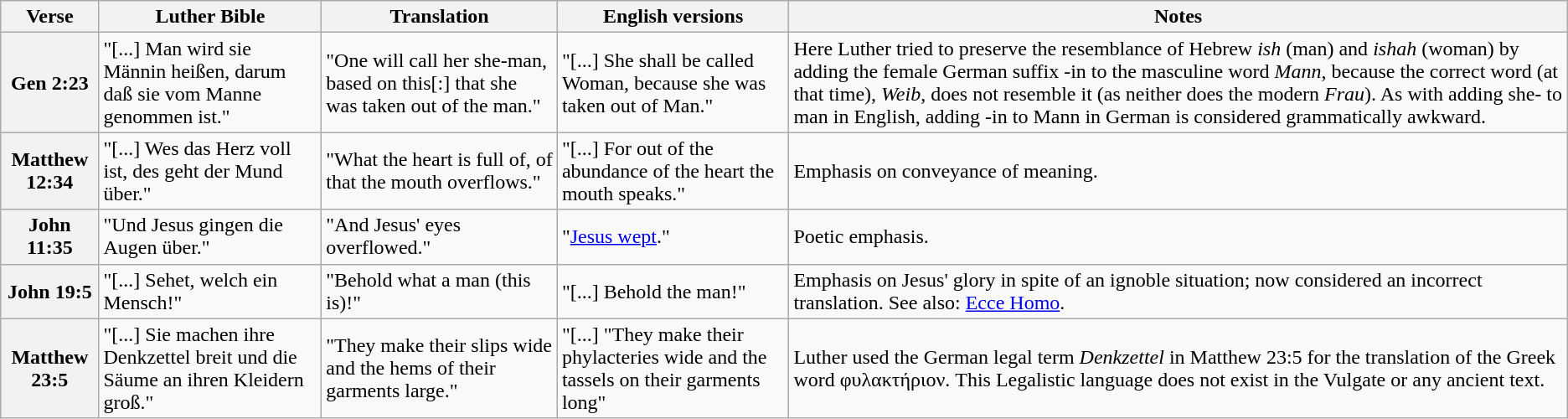<table class="wikitable">
<tr>
<th>Verse</th>
<th>Luther Bible</th>
<th>Translation</th>
<th>English versions</th>
<th>Notes</th>
</tr>
<tr>
<th>Gen 2:23</th>
<td>"[...] Man wird sie Männin heißen, darum daß sie vom Manne genommen ist."</td>
<td>"One will call her she-man, based on this[:] that she was taken out of the man."</td>
<td>"[...] She shall be called Woman, because she was taken out of Man."</td>
<td>Here Luther tried to preserve the resemblance of Hebrew <em>ish</em> (man) and <em>ishah</em> (woman) by adding the female German suffix -in to the masculine word <em>Mann</em>, because the correct word (at that time), <em>Weib</em>, does not resemble it (as neither does the modern <em>Frau</em>). As with adding she- to man in English, adding -in to Mann in German is considered grammatically awkward.</td>
</tr>
<tr>
<th>Matthew 12:34</th>
<td>"[...] Wes das Herz voll ist, des geht der Mund über."</td>
<td>"What the heart is full of, of that the mouth overflows."</td>
<td>"[...] For out of the abundance of the heart the mouth speaks."</td>
<td>Emphasis on conveyance of meaning.</td>
</tr>
<tr>
<th>John 11:35</th>
<td>"Und Jesus gingen die Augen über."</td>
<td>"And Jesus' eyes overflowed."</td>
<td>"<a href='#'>Jesus wept</a>."</td>
<td>Poetic emphasis.</td>
</tr>
<tr>
<th>John 19:5</th>
<td>"[...] Sehet, welch ein Mensch!"</td>
<td>"Behold what a man (this is)!"</td>
<td>"[...] Behold the man!"</td>
<td>Emphasis on Jesus' glory in spite of an ignoble situation; now considered an incorrect translation. See also: <a href='#'>Ecce Homo</a>.</td>
</tr>
<tr>
<th>Matthew 23:5</th>
<td>"[...] Sie machen ihre Denkzettel breit und die Säume an ihren Kleidern groß."</td>
<td>"They make their slips wide and the hems of their garments large."</td>
<td>"[...] "They make their phylacteries wide and the tassels on their garments long"</td>
<td>Luther used the German legal term <em>Denkzettel</em> in Matthew 23:5 for the translation of the Greek word φυλακτήριον. This Legalistic language does not exist in the Vulgate or any ancient text.</td>
</tr>
</table>
